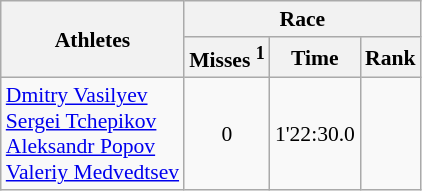<table class="wikitable" border="1" style="font-size:90%">
<tr>
<th rowspan=2>Athletes</th>
<th colspan=3>Race</th>
</tr>
<tr>
<th>Misses <sup>1</sup></th>
<th>Time</th>
<th>Rank</th>
</tr>
<tr>
<td><a href='#'>Dmitry Vasilyev</a><br><a href='#'>Sergei Tchepikov</a><br><a href='#'>Aleksandr Popov</a><br><a href='#'>Valeriy Medvedtsev</a></td>
<td align=center>0</td>
<td align=center>1'22:30.0</td>
<td align=center></td>
</tr>
</table>
